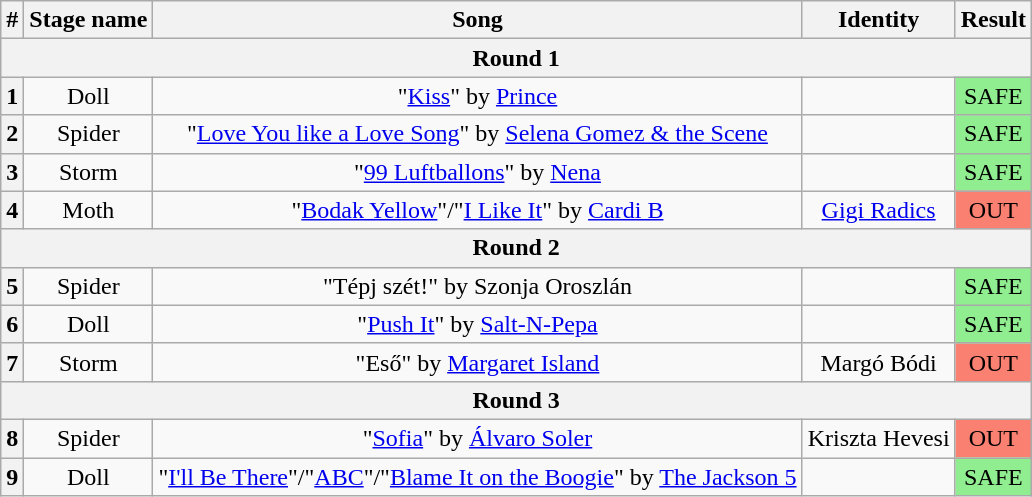<table class="wikitable plainrowheaders" style="text-align: center;">
<tr>
<th>#</th>
<th>Stage name</th>
<th>Song</th>
<th>Identity</th>
<th>Result</th>
</tr>
<tr>
<th colspan="5">Round 1</th>
</tr>
<tr>
<th>1</th>
<td>Doll</td>
<td>"<a href='#'>Kiss</a>" by <a href='#'>Prince</a></td>
<td></td>
<td bgcolor=lightgreen>SAFE</td>
</tr>
<tr>
<th>2</th>
<td>Spider</td>
<td>"<a href='#'>Love You like a Love Song</a>" by <a href='#'>Selena Gomez & the Scene</a></td>
<td></td>
<td bgcolor=lightgreen>SAFE</td>
</tr>
<tr>
<th>3</th>
<td>Storm</td>
<td>"<a href='#'>99 Luftballons</a>" by <a href='#'>Nena</a></td>
<td></td>
<td bgcolor=lightgreen>SAFE</td>
</tr>
<tr>
<th>4</th>
<td>Moth</td>
<td>"<a href='#'>Bodak Yellow</a>"/"<a href='#'>I Like It</a>" by <a href='#'>Cardi B</a></td>
<td><a href='#'>Gigi Radics</a></td>
<td bgcolor=salmon>OUT</td>
</tr>
<tr>
<th colspan="5">Round 2</th>
</tr>
<tr>
<th>5</th>
<td>Spider</td>
<td>"Tépj szét!" by Szonja Oroszlán</td>
<td></td>
<td bgcolor=lightgreen>SAFE</td>
</tr>
<tr>
<th>6</th>
<td>Doll</td>
<td>"<a href='#'>Push It</a>" by <a href='#'>Salt-N-Pepa</a></td>
<td></td>
<td bgcolor=lightgreen>SAFE</td>
</tr>
<tr>
<th>7</th>
<td>Storm</td>
<td>"Eső" by <a href='#'>Margaret Island</a></td>
<td>Margó Bódi</td>
<td bgcolor=salmon>OUT</td>
</tr>
<tr>
<th colspan="5">Round 3</th>
</tr>
<tr>
<th>8</th>
<td>Spider</td>
<td>"<a href='#'>Sofia</a>" by <a href='#'>Álvaro Soler</a></td>
<td>Kriszta Hevesi</td>
<td bgcolor=salmon>OUT</td>
</tr>
<tr>
<th>9</th>
<td>Doll</td>
<td>"<a href='#'>I'll Be There</a>"/"<a href='#'>ABC</a>"/"<a href='#'>Blame It on the Boogie</a>" by <a href='#'>The Jackson 5</a></td>
<td></td>
<td bgcolor=lightgreen>SAFE</td>
</tr>
</table>
